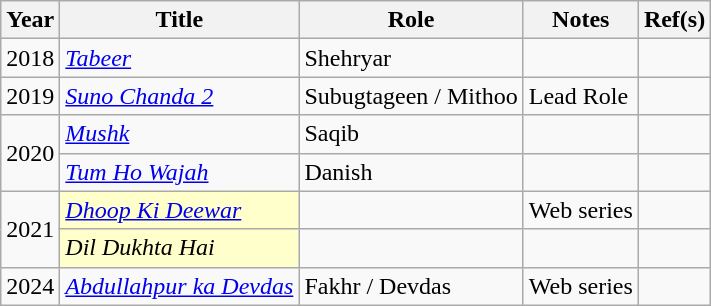<table class="wikitable sortable plainrowheaders">
<tr style="text-align:center;">
<th scope="col">Year</th>
<th scope="col">Title</th>
<th scope="col">Role</th>
<th scope="col">Notes</th>
<th scope="col">Ref(s)</th>
</tr>
<tr>
<td>2018</td>
<td><em><a href='#'>Tabeer</a></em></td>
<td>Shehryar</td>
<td></td>
<td></td>
</tr>
<tr>
<td>2019</td>
<td><em><a href='#'>Suno Chanda 2</a></em></td>
<td>Subugtageen / Mithoo</td>
<td>Lead Role</td>
<td></td>
</tr>
<tr>
<td rowspan="2">2020</td>
<td><em><a href='#'>Mushk</a></em></td>
<td>Saqib</td>
<td></td>
<td></td>
</tr>
<tr>
<td><em><a href='#'>Tum Ho Wajah</a></em></td>
<td>Danish</td>
<td></td>
<td></td>
</tr>
<tr>
<td rowspan="2">2021</td>
<td scope="row" style="background:#FFFFCC;"><em><a href='#'>Dhoop Ki Deewar</a></em></td>
<td></td>
<td>Web series</td>
<td></td>
</tr>
<tr>
<td scope="row" style="background:#FFFFCC;"><em>Dil Dukhta Hai</em></td>
<td></td>
<td></td>
<td></td>
</tr>
<tr>
<td>2024</td>
<td><em><a href='#'>Abdullahpur ka Devdas</a></em></td>
<td>Fakhr / Devdas</td>
<td>Web series</td>
<td></td>
</tr>
</table>
